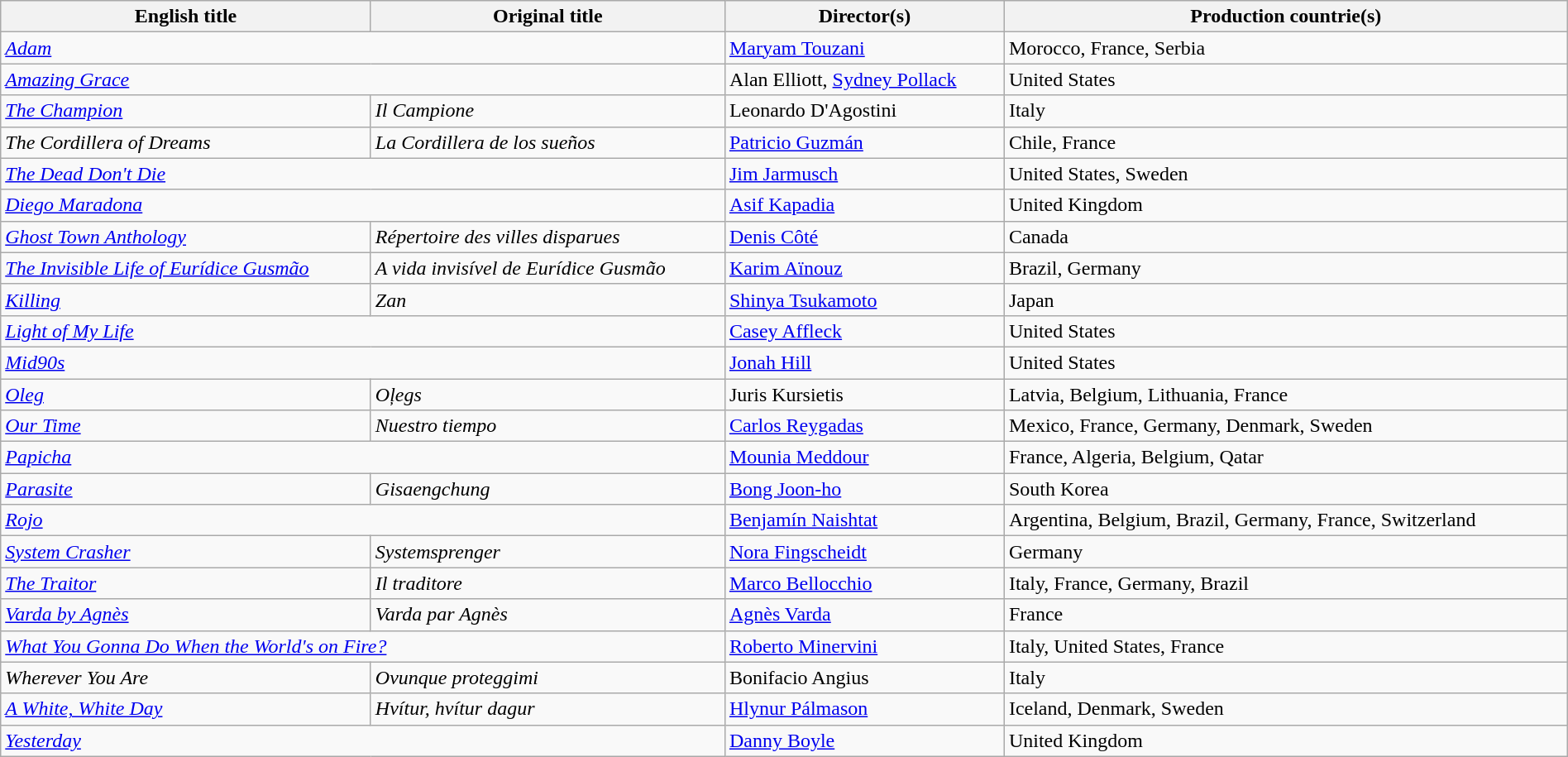<table class="sortable wikitable" style="width:100%; margin-bottom:4px" cellpadding="5">
<tr>
<th scope="col">English title</th>
<th scope="col">Original title</th>
<th scope="col">Director(s)</th>
<th scope="col">Production countrie(s)</th>
</tr>
<tr>
<td colspan="2"><em><a href='#'>Adam</a></em></td>
<td><a href='#'>Maryam Touzani</a></td>
<td>Morocco, France, Serbia</td>
</tr>
<tr>
<td colspan="2"><em><a href='#'>Amazing Grace</a></em></td>
<td>Alan Elliott, <a href='#'>Sydney Pollack</a></td>
<td>United States</td>
</tr>
<tr>
<td><em><a href='#'>The Champion</a></em></td>
<td><em>Il Campione</em></td>
<td>Leonardo D'Agostini</td>
<td>Italy</td>
</tr>
<tr>
<td><em>The Cordillera of Dreams</em></td>
<td><em>La Cordillera de los sueños</em></td>
<td><a href='#'>Patricio Guzmán</a></td>
<td>Chile, France</td>
</tr>
<tr>
<td colspan="2"><em><a href='#'>The Dead Don't Die</a></em></td>
<td><a href='#'>Jim Jarmusch</a></td>
<td>United States, Sweden</td>
</tr>
<tr>
<td colspan="2"><em><a href='#'>Diego Maradona</a></em></td>
<td><a href='#'>Asif Kapadia</a></td>
<td>United Kingdom</td>
</tr>
<tr>
<td><em><a href='#'>Ghost Town Anthology</a></em></td>
<td><em>Répertoire des villes disparues</em></td>
<td><a href='#'>Denis Côté</a></td>
<td>Canada</td>
</tr>
<tr>
<td><em><a href='#'>The Invisible Life of Eurídice Gusmão</a></em></td>
<td><em>A vida invisível de Eurídice Gusmão</em></td>
<td><a href='#'>Karim Aïnouz</a></td>
<td>Brazil, Germany</td>
</tr>
<tr>
<td><em><a href='#'>Killing</a></em></td>
<td><em>Zan</em></td>
<td><a href='#'>Shinya Tsukamoto</a></td>
<td>Japan</td>
</tr>
<tr>
<td colspan="2"><em><a href='#'>Light of My Life</a></em></td>
<td><a href='#'>Casey Affleck</a></td>
<td>United States</td>
</tr>
<tr>
<td colspan="2"><em><a href='#'>Mid90s</a></em></td>
<td><a href='#'>Jonah Hill</a></td>
<td>United States</td>
</tr>
<tr>
<td><em><a href='#'>Oleg</a></em></td>
<td><em>Oļegs</em></td>
<td>Juris Kursietis</td>
<td>Latvia, Belgium, Lithuania, France</td>
</tr>
<tr>
<td><em><a href='#'>Our Time</a></em></td>
<td><em>Nuestro tiempo</em></td>
<td><a href='#'>Carlos Reygadas</a></td>
<td>Mexico, France, Germany, Denmark, Sweden</td>
</tr>
<tr>
<td colspan="2"><em><a href='#'>Papicha</a></em></td>
<td><a href='#'>Mounia Meddour</a></td>
<td>France, Algeria, Belgium, Qatar</td>
</tr>
<tr>
<td><em><a href='#'>Parasite</a></em></td>
<td><em>Gisaengchung</em></td>
<td><a href='#'>Bong Joon-ho</a></td>
<td>South Korea</td>
</tr>
<tr>
<td colspan="2"><em><a href='#'>Rojo</a></em></td>
<td><a href='#'>Benjamín Naishtat</a></td>
<td>Argentina, Belgium, Brazil, Germany, France, Switzerland</td>
</tr>
<tr>
<td><em><a href='#'>System Crasher</a></em></td>
<td><em>Systemsprenger</em></td>
<td><a href='#'>Nora Fingscheidt</a></td>
<td>Germany</td>
</tr>
<tr>
<td><em><a href='#'>The Traitor</a></em></td>
<td><em>Il traditore</em></td>
<td><a href='#'>Marco Bellocchio</a></td>
<td>Italy, France, Germany, Brazil</td>
</tr>
<tr>
<td><em><a href='#'>Varda by Agnès</a></em></td>
<td><em>Varda par Agnès</em></td>
<td><a href='#'>Agnès Varda</a></td>
<td>France</td>
</tr>
<tr>
<td colspan="2"><em><a href='#'>What You Gonna Do When the World's on Fire?</a></em></td>
<td><a href='#'>Roberto Minervini</a></td>
<td>Italy, United States, France</td>
</tr>
<tr>
<td><em>Wherever You Are</em></td>
<td><em>Ovunque proteggimi</em></td>
<td>Bonifacio Angius</td>
<td>Italy</td>
</tr>
<tr>
<td><em><a href='#'>A White, White Day</a></em></td>
<td><em>Hvítur, hvítur dagur</em></td>
<td><a href='#'>Hlynur Pálmason</a></td>
<td>Iceland, Denmark, Sweden</td>
</tr>
<tr>
<td colspan="2"><em><a href='#'>Yesterday</a></em></td>
<td><a href='#'>Danny Boyle</a></td>
<td>United Kingdom</td>
</tr>
</table>
